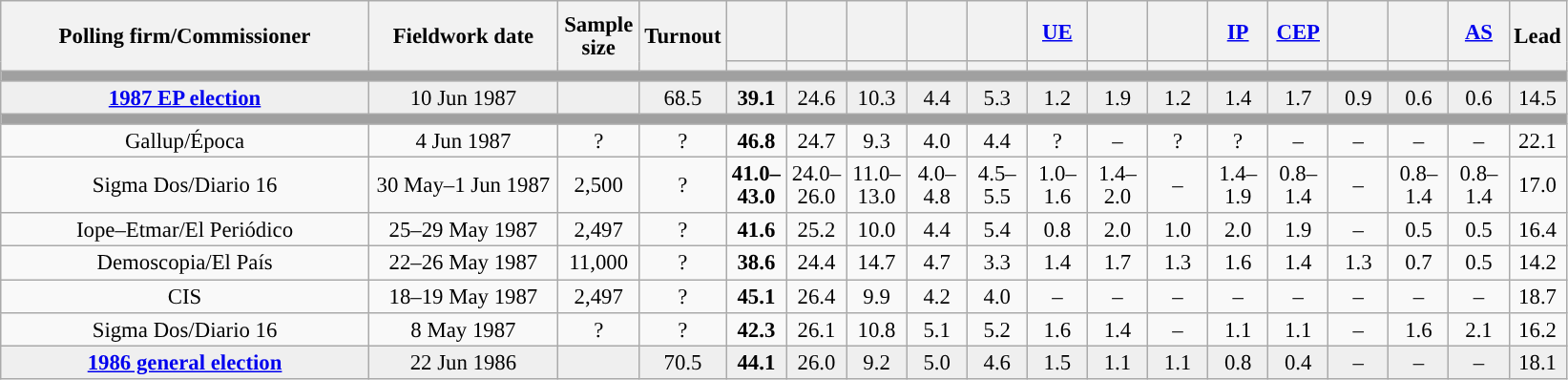<table class="wikitable collapsible collapsed" style="text-align:center; font-size:95%; line-height:16px;">
<tr style="height:42px;">
<th style="width:250px;" rowspan="2">Polling firm/Commissioner</th>
<th style="width:125px;" rowspan="2">Fieldwork date</th>
<th style="width:50px;" rowspan="2">Sample size</th>
<th style="width:45px;" rowspan="2">Turnout</th>
<th style="width:35px;"></th>
<th style="width:35px;"></th>
<th style="width:35px;"></th>
<th style="width:35px;"></th>
<th style="width:35px;"></th>
<th style="width:35px;"><a href='#'>UE</a></th>
<th style="width:35px;"></th>
<th style="width:35px;"></th>
<th style="width:35px;"><a href='#'>IP</a></th>
<th style="width:35px;"><a href='#'>CEP</a></th>
<th style="width:35px;"></th>
<th style="width:35px;"></th>
<th style="width:35px;"><a href='#'>AS</a></th>
<th style="width:30px;" rowspan="2">Lead</th>
</tr>
<tr>
<th style="color:inherit;background:"></th>
<th style="color:inherit;background:"></th>
<th style="color:inherit;background:"></th>
<th style="color:inherit;background:"></th>
<th style="color:inherit;background:"></th>
<th style="color:inherit;background:"></th>
<th style="color:inherit;background:"></th>
<th style="color:inherit;background:"></th>
<th style="color:inherit;background:"></th>
<th style="color:inherit;background:"></th>
<th style="color:inherit;background:"></th>
<th style="color:inherit;background:"></th>
<th style="color:inherit;background:"></th>
</tr>
<tr>
<td colspan="18" style="background:#A0A0A0"></td>
</tr>
<tr style="background:#EFEFEF;">
<td><strong><a href='#'>1987 EP election</a></strong></td>
<td>10 Jun 1987</td>
<td></td>
<td>68.5</td>
<td><strong>39.1</strong><br></td>
<td>24.6<br></td>
<td>10.3<br></td>
<td>4.4<br></td>
<td>5.3<br></td>
<td>1.2<br></td>
<td>1.9<br></td>
<td>1.2<br></td>
<td>1.4<br></td>
<td>1.7<br></td>
<td>0.9<br></td>
<td>0.6<br></td>
<td>0.6<br></td>
<td style="background:">14.5</td>
</tr>
<tr>
<td colspan="18" style="background:#A0A0A0"></td>
</tr>
<tr>
<td>Gallup/Época</td>
<td>4 Jun 1987</td>
<td>?</td>
<td>?</td>
<td><strong>46.8</strong><br></td>
<td>24.7<br></td>
<td>9.3<br></td>
<td>4.0<br></td>
<td>4.4<br></td>
<td>?<br></td>
<td>–</td>
<td>?<br></td>
<td>?<br></td>
<td>–</td>
<td>–</td>
<td>–</td>
<td>–</td>
<td style="background:">22.1</td>
</tr>
<tr>
<td>Sigma Dos/Diario 16</td>
<td>30 May–1 Jun 1987</td>
<td>2,500</td>
<td>?</td>
<td><strong>41.0–<br>43.0</strong><br></td>
<td>24.0–<br>26.0<br></td>
<td>11.0–<br>13.0<br></td>
<td>4.0–<br>4.8<br></td>
<td>4.5–<br>5.5<br></td>
<td>1.0–<br>1.6<br></td>
<td>1.4–<br>2.0<br></td>
<td>–</td>
<td>1.4–<br>1.9<br></td>
<td>0.8–<br>1.4<br></td>
<td>–</td>
<td>0.8–<br>1.4<br></td>
<td>0.8–<br>1.4<br></td>
<td style="background:">17.0</td>
</tr>
<tr>
<td>Iope–Etmar/El Periódico</td>
<td>25–29 May 1987</td>
<td>2,497</td>
<td>?</td>
<td><strong>41.6</strong><br></td>
<td>25.2<br></td>
<td>10.0<br></td>
<td>4.4<br></td>
<td>5.4<br></td>
<td>0.8<br></td>
<td>2.0<br></td>
<td>1.0<br></td>
<td>2.0<br></td>
<td>1.9<br></td>
<td>–</td>
<td>0.5<br></td>
<td>0.5<br></td>
<td style="background:">16.4</td>
</tr>
<tr>
<td>Demoscopia/El País</td>
<td>22–26 May 1987</td>
<td>11,000</td>
<td>?</td>
<td><strong>38.6</strong><br></td>
<td>24.4<br></td>
<td>14.7<br></td>
<td>4.7<br></td>
<td>3.3<br></td>
<td>1.4<br></td>
<td>1.7<br></td>
<td>1.3<br></td>
<td>1.6<br></td>
<td>1.4<br></td>
<td>1.3<br></td>
<td>0.7<br></td>
<td>0.5<br></td>
<td style="background:">14.2</td>
</tr>
<tr>
<td>CIS</td>
<td>18–19 May 1987</td>
<td>2,497</td>
<td>?</td>
<td><strong>45.1</strong><br></td>
<td>26.4<br></td>
<td>9.9<br></td>
<td>4.2<br></td>
<td>4.0<br></td>
<td>–</td>
<td>–</td>
<td>–</td>
<td>–</td>
<td>–</td>
<td>–</td>
<td>–</td>
<td>–</td>
<td style="background:">18.7</td>
</tr>
<tr>
<td>Sigma Dos/Diario 16</td>
<td>8 May 1987</td>
<td>?</td>
<td>?</td>
<td><strong>42.3</strong><br></td>
<td>26.1<br></td>
<td>10.8<br></td>
<td>5.1<br></td>
<td>5.2<br></td>
<td>1.6<br></td>
<td>1.4<br></td>
<td>–</td>
<td>1.1<br></td>
<td>1.1<br></td>
<td>–</td>
<td>1.6<br></td>
<td>2.1<br></td>
<td style="background:">16.2</td>
</tr>
<tr style="background:#EFEFEF;">
<td><strong><a href='#'>1986 general election</a></strong></td>
<td>22 Jun 1986</td>
<td></td>
<td>70.5</td>
<td><strong>44.1</strong><br></td>
<td>26.0<br></td>
<td>9.2<br></td>
<td>5.0<br></td>
<td>4.6<br></td>
<td>1.5<br></td>
<td>1.1<br></td>
<td>1.1<br></td>
<td>0.8<br></td>
<td>0.4<br></td>
<td>–</td>
<td>–</td>
<td>–</td>
<td style="background:">18.1</td>
</tr>
</table>
